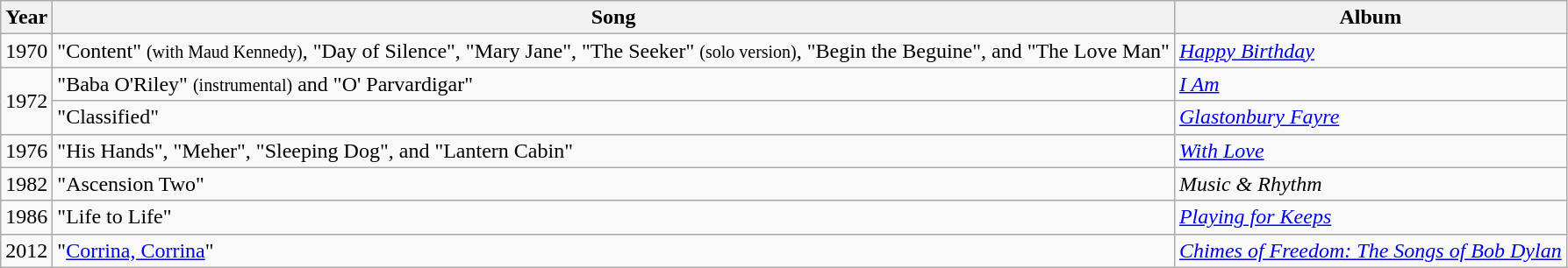<table class="wikitable">
<tr>
<th>Year</th>
<th>Song</th>
<th>Album</th>
</tr>
<tr>
<td>1970</td>
<td>"Content" <small>(with Maud Kennedy)</small>, "Day of Silence", "Mary Jane", "The Seeker" <small>(solo version)</small>, "Begin the Beguine", and "The Love Man"</td>
<td><em><a href='#'>Happy Birthday</a></em></td>
</tr>
<tr>
<td rowspan="2">1972</td>
<td>"Baba O'Riley" <small>(instrumental)</small> and "O' Parvardigar"</td>
<td><em><a href='#'>I Am</a></em></td>
</tr>
<tr>
<td>"Classified"</td>
<td><em><a href='#'>Glastonbury Fayre</a></em></td>
</tr>
<tr>
<td>1976</td>
<td>"His Hands", "Meher", "Sleeping Dog", and "Lantern Cabin"</td>
<td><em><a href='#'>With Love</a></em></td>
</tr>
<tr>
<td>1982</td>
<td>"Ascension Two"</td>
<td><em>Music & Rhythm</em></td>
</tr>
<tr>
<td>1986</td>
<td>"Life to Life"</td>
<td><em><a href='#'>Playing for Keeps</a></em></td>
</tr>
<tr>
<td>2012</td>
<td>"<a href='#'>Corrina, Corrina</a>"</td>
<td><em><a href='#'>Chimes of Freedom: The Songs of Bob Dylan</a></em></td>
</tr>
</table>
